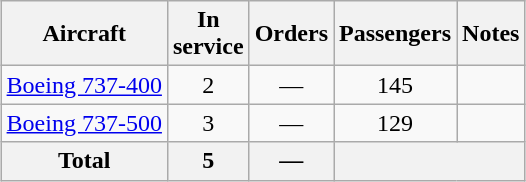<table class="wikitable" style="margin:0.5em auto; text-align:center">
<tr>
<th>Aircraft</th>
<th>In <br> service</th>
<th>Orders</th>
<th>Passengers</th>
<th>Notes</th>
</tr>
<tr>
<td><a href='#'>Boeing 737-400</a></td>
<td>2</td>
<td>—</td>
<td>145</td>
<td></td>
</tr>
<tr>
<td><a href='#'>Boeing 737-500</a></td>
<td>3</td>
<td>—</td>
<td>129</td>
<td></td>
</tr>
<tr>
<th>Total</th>
<th>5</th>
<th>—</th>
<th colspan=2></th>
</tr>
</table>
